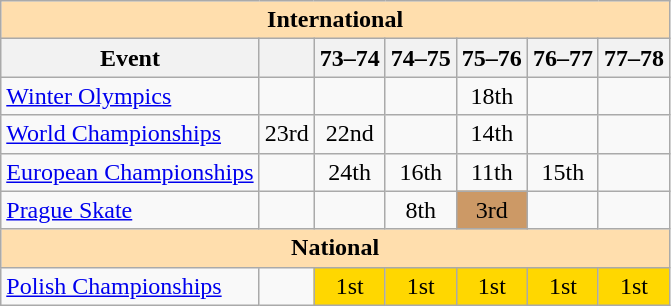<table class="wikitable" style="text-align:center">
<tr>
<th style="background-color: #ffdead; " colspan=7 align=center>International</th>
</tr>
<tr>
<th>Event</th>
<th></th>
<th>73–74</th>
<th>74–75</th>
<th>75–76</th>
<th>76–77</th>
<th>77–78</th>
</tr>
<tr>
<td align=left><a href='#'>Winter Olympics</a></td>
<td></td>
<td></td>
<td></td>
<td>18th</td>
<td></td>
<td></td>
</tr>
<tr>
<td align=left><a href='#'>World Championships</a></td>
<td>23rd</td>
<td>22nd</td>
<td></td>
<td>14th</td>
<td></td>
</tr>
<tr>
<td align=left><a href='#'>European Championships</a></td>
<td></td>
<td>24th</td>
<td>16th</td>
<td>11th</td>
<td>15th</td>
<td></td>
</tr>
<tr>
<td align=left><a href='#'>Prague Skate</a></td>
<td></td>
<td></td>
<td>8th</td>
<td bgcolor=cc9966>3rd</td>
<td></td>
<td></td>
</tr>
<tr>
<th style="background-color: #ffdead; " colspan=7 align=center>National</th>
</tr>
<tr>
<td align=left><a href='#'>Polish Championships</a></td>
<td></td>
<td bgcolor=gold>1st</td>
<td bgcolor=gold>1st</td>
<td bgcolor=gold>1st</td>
<td bgcolor=gold>1st</td>
<td bgcolor=gold>1st</td>
</tr>
</table>
